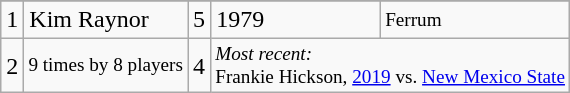<table class="wikitable">
<tr>
</tr>
<tr>
<td>1</td>
<td>Kim Raynor</td>
<td>5</td>
<td>1979</td>
<td style="font-size:80%;">Ferrum</td>
</tr>
<tr>
<td>2</td>
<td style="font-size:80%;">9 times by 8 players</td>
<td>4</td>
<td colspan=2 style="font-size:80%;"><em>Most recent:</em><br>Frankie Hickson, <a href='#'>2019</a> vs. <a href='#'>New Mexico State</a></td>
</tr>
</table>
